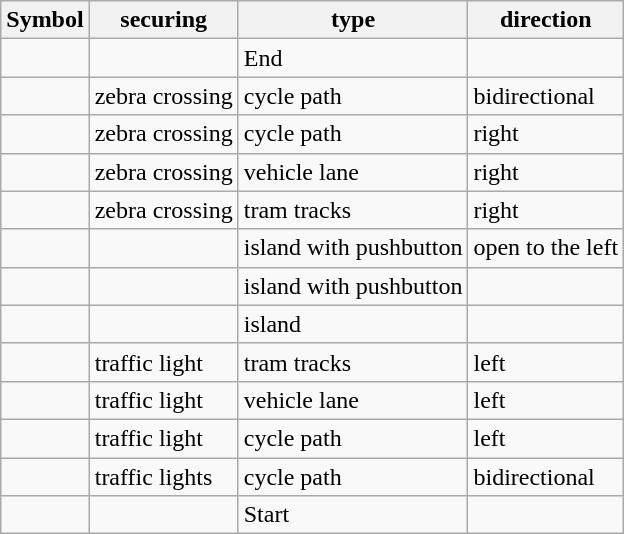<table class="wikitable">
<tr>
<th>Symbol</th>
<th>securing</th>
<th>type</th>
<th>direction</th>
</tr>
<tr>
<td></td>
<td></td>
<td>End</td>
<td></td>
</tr>
<tr>
<td></td>
<td>zebra crossing</td>
<td>cycle path</td>
<td>bidirectional</td>
</tr>
<tr>
<td></td>
<td>zebra crossing</td>
<td>cycle path</td>
<td>right</td>
</tr>
<tr>
<td></td>
<td>zebra crossing</td>
<td>vehicle lane</td>
<td>right</td>
</tr>
<tr>
<td></td>
<td>zebra crossing</td>
<td>tram tracks</td>
<td>right</td>
</tr>
<tr>
<td></td>
<td></td>
<td>island with pushbutton</td>
<td>open to the left</td>
</tr>
<tr>
<td></td>
<td></td>
<td>island with pushbutton</td>
<td></td>
</tr>
<tr>
<td></td>
<td></td>
<td>island</td>
<td></td>
</tr>
<tr>
<td></td>
<td>traffic light</td>
<td>tram tracks</td>
<td>left</td>
</tr>
<tr>
<td></td>
<td>traffic light</td>
<td>vehicle lane</td>
<td>left</td>
</tr>
<tr>
<td></td>
<td>traffic light</td>
<td>cycle path</td>
<td>left</td>
</tr>
<tr>
<td></td>
<td>traffic lights</td>
<td>cycle path</td>
<td>bidirectional</td>
</tr>
<tr>
<td></td>
<td></td>
<td>Start</td>
<td></td>
</tr>
</table>
